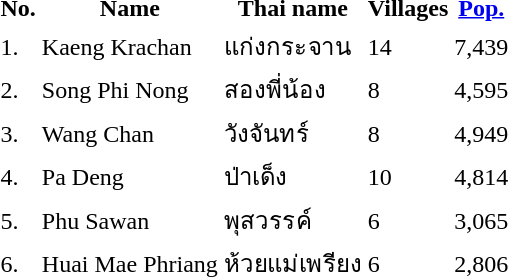<table>
<tr>
<th>No.</th>
<th>Name</th>
<th>Thai name</th>
<th>Villages</th>
<th><a href='#'>Pop.</a></th>
<td>    </td>
</tr>
<tr>
<td>1.</td>
<td>Kaeng Krachan</td>
<td>แก่งกระจาน</td>
<td>14</td>
<td>7,439</td>
<td></td>
</tr>
<tr>
<td>2.</td>
<td>Song Phi Nong</td>
<td>สองพี่น้อง</td>
<td>8</td>
<td>4,595</td>
<td></td>
</tr>
<tr>
<td>3.</td>
<td>Wang Chan</td>
<td>วังจันทร์</td>
<td>8</td>
<td>4,949</td>
<td></td>
</tr>
<tr>
<td>4.</td>
<td>Pa Deng</td>
<td>ป่าเด็ง</td>
<td>10</td>
<td>4,814</td>
<td></td>
</tr>
<tr>
<td>5.</td>
<td>Phu Sawan</td>
<td>พุสวรรค์</td>
<td>6</td>
<td>3,065</td>
<td></td>
</tr>
<tr>
<td>6.</td>
<td>Huai Mae Phriang</td>
<td>ห้วยแม่เพรียง</td>
<td>6</td>
<td>2,806</td>
<td></td>
</tr>
</table>
